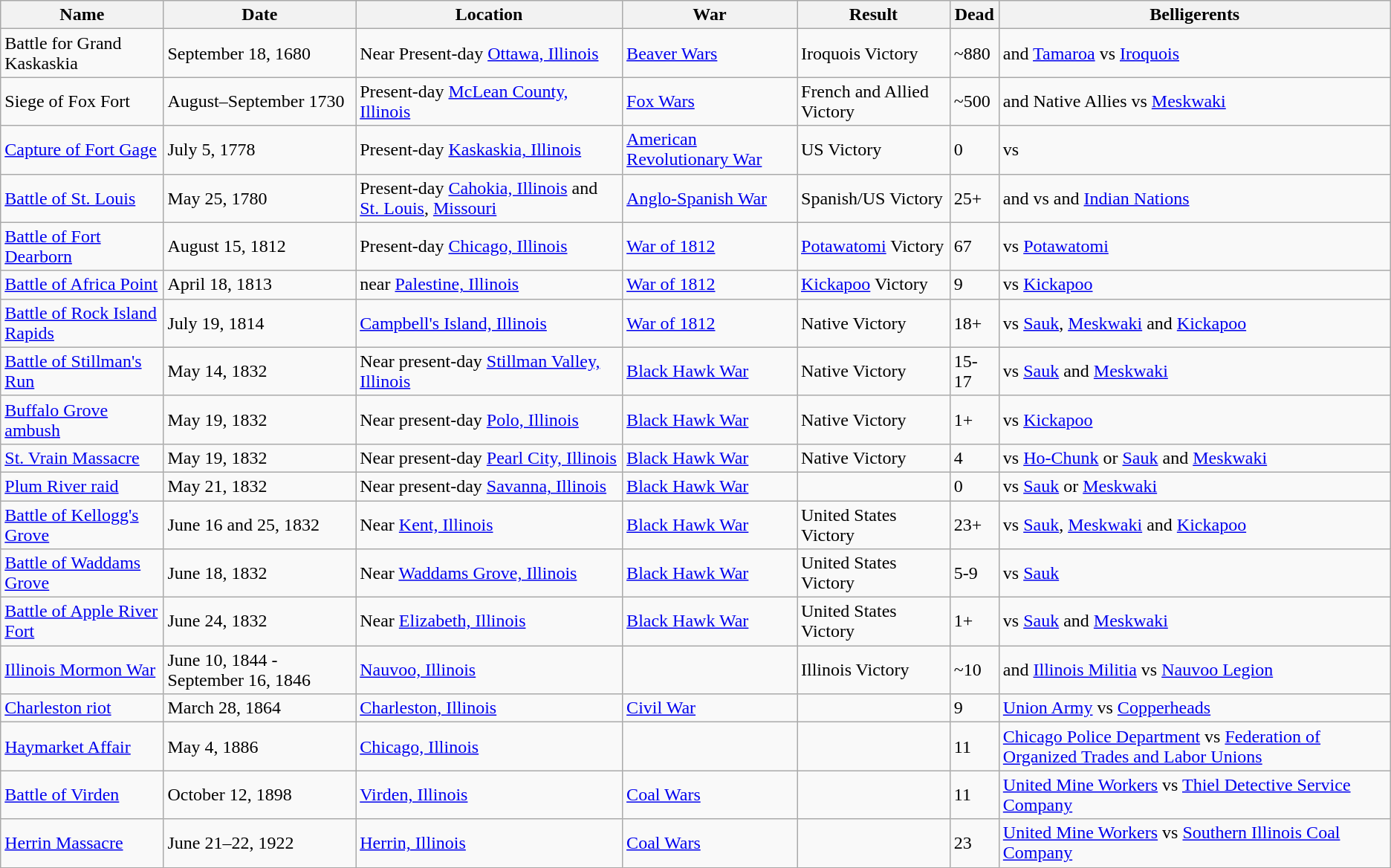<table class="wikitable sortable">
<tr>
<th>Name</th>
<th>Date</th>
<th>Location</th>
<th>War</th>
<th>Result</th>
<th>Dead</th>
<th>Belligerents</th>
</tr>
<tr>
<td>Battle for Grand Kaskaskia</td>
<td>September 18, 1680</td>
<td>Near Present-day <a href='#'>Ottawa, Illinois</a></td>
<td><a href='#'>Beaver Wars</a></td>
<td>Iroquois Victory</td>
<td>~880</td>
<td> and <a href='#'>Tamaroa</a> vs <a href='#'>Iroquois</a></td>
</tr>
<tr>
<td>Siege of Fox Fort</td>
<td>August–September 1730</td>
<td>Present-day <a href='#'>McLean County, Illinois</a></td>
<td><a href='#'>Fox Wars</a></td>
<td>French and Allied Victory</td>
<td>~500</td>
<td> and Native Allies vs <a href='#'>Meskwaki</a></td>
</tr>
<tr>
<td><a href='#'>Capture of Fort Gage</a></td>
<td>July 5, 1778</td>
<td>Present-day <a href='#'>Kaskaskia, Illinois</a></td>
<td><a href='#'>American Revolutionary War</a></td>
<td>US Victory</td>
<td>0</td>
<td> vs </td>
</tr>
<tr>
<td><a href='#'>Battle of St. Louis</a></td>
<td>May 25, 1780</td>
<td>Present-day <a href='#'>Cahokia, Illinois</a> and <a href='#'>St. Louis</a>, <a href='#'>Missouri</a></td>
<td><a href='#'>Anglo-Spanish War</a></td>
<td>Spanish/US Victory</td>
<td>25+</td>
<td> and  vs  and <a href='#'>Indian Nations</a></td>
</tr>
<tr>
<td><a href='#'>Battle of Fort Dearborn</a></td>
<td>August 15, 1812</td>
<td>Present-day <a href='#'>Chicago, Illinois</a></td>
<td><a href='#'>War of 1812</a></td>
<td><a href='#'>Potawatomi</a> Victory</td>
<td>67</td>
<td> vs <a href='#'>Potawatomi</a></td>
</tr>
<tr>
<td><a href='#'>Battle of Africa Point</a></td>
<td>April 18, 1813</td>
<td>near <a href='#'>Palestine, Illinois</a></td>
<td><a href='#'>War of 1812</a></td>
<td><a href='#'>Kickapoo</a> Victory</td>
<td>9</td>
<td> vs <a href='#'>Kickapoo</a></td>
</tr>
<tr>
<td><a href='#'>Battle of Rock Island Rapids</a></td>
<td>July 19, 1814</td>
<td><a href='#'>Campbell's Island, Illinois</a></td>
<td><a href='#'>War of 1812</a></td>
<td>Native Victory</td>
<td>18+</td>
<td> vs <a href='#'>Sauk</a>, <a href='#'>Meskwaki</a> and <a href='#'>Kickapoo</a></td>
</tr>
<tr>
<td><a href='#'>Battle of Stillman's Run</a></td>
<td>May 14, 1832</td>
<td>Near present-day <a href='#'>Stillman Valley, Illinois</a></td>
<td><a href='#'>Black Hawk War</a></td>
<td>Native Victory</td>
<td>15-17</td>
<td> vs <a href='#'>Sauk</a> and <a href='#'>Meskwaki</a></td>
</tr>
<tr>
<td><a href='#'>Buffalo Grove ambush</a></td>
<td>May 19, 1832</td>
<td>Near present-day <a href='#'>Polo, Illinois</a></td>
<td><a href='#'>Black Hawk War</a></td>
<td>Native Victory</td>
<td>1+</td>
<td> vs <a href='#'>Kickapoo</a></td>
</tr>
<tr>
<td><a href='#'>St. Vrain Massacre</a></td>
<td>May 19, 1832</td>
<td>Near present-day <a href='#'>Pearl City, Illinois</a></td>
<td><a href='#'>Black Hawk War</a></td>
<td>Native Victory</td>
<td>4</td>
<td> vs <a href='#'>Ho-Chunk</a> or <a href='#'>Sauk</a> and <a href='#'>Meskwaki</a></td>
</tr>
<tr>
<td><a href='#'>Plum River raid</a></td>
<td>May 21, 1832</td>
<td>Near present-day <a href='#'>Savanna, Illinois</a></td>
<td><a href='#'>Black Hawk War</a></td>
<td></td>
<td>0</td>
<td> vs <a href='#'>Sauk</a> or <a href='#'>Meskwaki</a></td>
</tr>
<tr>
<td><a href='#'>Battle of Kellogg's Grove</a></td>
<td>June 16 and 25, 1832</td>
<td>Near <a href='#'>Kent, Illinois</a></td>
<td><a href='#'>Black Hawk War</a></td>
<td>United States Victory</td>
<td>23+</td>
<td> vs <a href='#'>Sauk</a>, <a href='#'>Meskwaki</a> and <a href='#'>Kickapoo</a></td>
</tr>
<tr>
<td><a href='#'>Battle of Waddams Grove</a></td>
<td>June 18, 1832</td>
<td>Near <a href='#'>Waddams Grove, Illinois</a></td>
<td><a href='#'>Black Hawk War</a></td>
<td>United States Victory</td>
<td>5-9</td>
<td> vs <a href='#'>Sauk</a></td>
</tr>
<tr>
<td><a href='#'>Battle of Apple River Fort</a></td>
<td>June 24, 1832</td>
<td>Near <a href='#'>Elizabeth, Illinois</a></td>
<td><a href='#'>Black Hawk War</a></td>
<td>United States Victory</td>
<td>1+</td>
<td> vs <a href='#'>Sauk</a> and <a href='#'>Meskwaki</a></td>
</tr>
<tr>
<td><a href='#'>Illinois Mormon War</a></td>
<td>June 10, 1844 - September 16, 1846</td>
<td><a href='#'>Nauvoo, Illinois</a></td>
<td></td>
<td>Illinois Victory</td>
<td>~10</td>
<td> and <a href='#'>Illinois Militia</a> vs <a href='#'>Nauvoo Legion</a></td>
</tr>
<tr>
<td><a href='#'>Charleston riot</a></td>
<td>March 28, 1864</td>
<td><a href='#'>Charleston, Illinois</a></td>
<td><a href='#'>Civil War</a></td>
<td></td>
<td>9</td>
<td> <a href='#'>Union Army</a> vs <a href='#'>Copperheads</a></td>
</tr>
<tr>
<td><a href='#'>Haymarket Affair</a></td>
<td>May 4, 1886</td>
<td><a href='#'>Chicago, Illinois</a></td>
<td></td>
<td></td>
<td>11</td>
<td><a href='#'>Chicago Police Department</a> vs <a href='#'>Federation of Organized Trades and Labor Unions</a></td>
</tr>
<tr>
<td><a href='#'>Battle of Virden</a></td>
<td>October 12, 1898</td>
<td><a href='#'>Virden, Illinois</a></td>
<td><a href='#'>Coal Wars</a></td>
<td></td>
<td>11</td>
<td><a href='#'>United Mine Workers</a> vs <a href='#'>Thiel Detective Service Company</a></td>
</tr>
<tr>
<td><a href='#'>Herrin Massacre</a></td>
<td>June 21–22, 1922</td>
<td><a href='#'>Herrin, Illinois</a></td>
<td><a href='#'>Coal Wars</a></td>
<td></td>
<td>23</td>
<td><a href='#'>United Mine Workers</a> vs <a href='#'>Southern Illinois Coal Company</a></td>
</tr>
</table>
